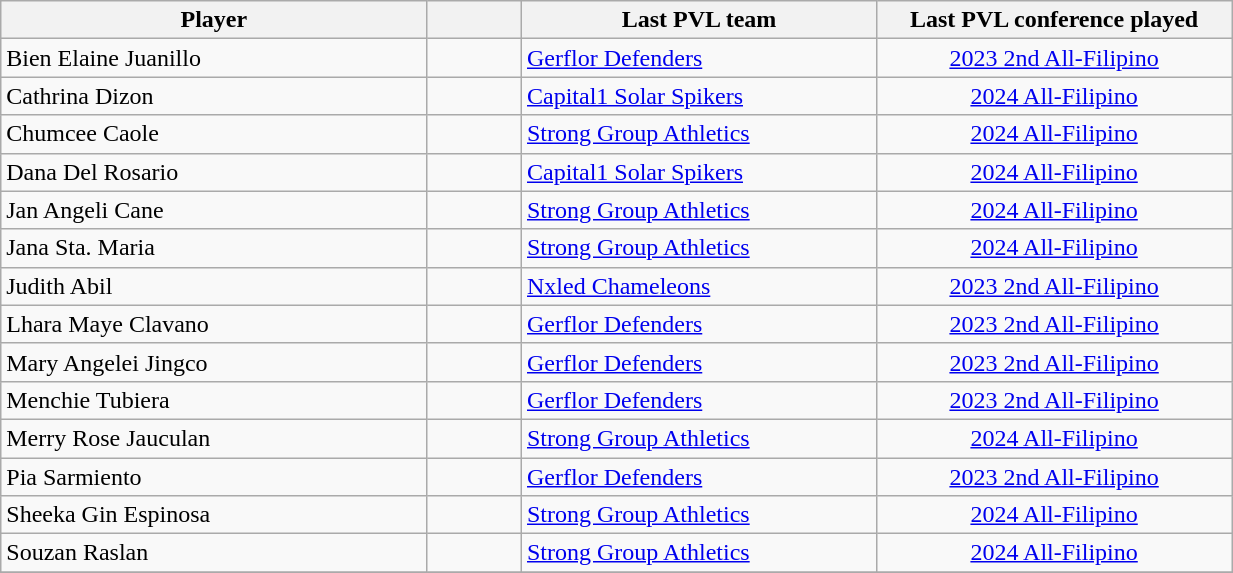<table class="wikitable sortable" style="width:65%; font-size:100%; text-align:left">
<tr>
<th width=18%>Player</th>
<th width=4%></th>
<th width=15%>Last PVL team</th>
<th width=15%>Last PVL conference played</th>
</tr>
<tr>
<td>Bien Elaine Juanillo</td>
<td align=center></td>
<td><a href='#'>Gerflor Defenders</a></td>
<td align=center><a href='#'>2023 2nd All-Filipino</a></td>
</tr>
<tr>
<td>Cathrina Dizon</td>
<td align=center></td>
<td><a href='#'>Capital1 Solar Spikers</a></td>
<td align=center><a href='#'>2024 All-Filipino</a></td>
</tr>
<tr>
<td>Chumcee Caole</td>
<td align=center></td>
<td><a href='#'>Strong Group Athletics</a></td>
<td align=center><a href='#'>2024 All-Filipino</a></td>
</tr>
<tr>
<td>Dana Del Rosario</td>
<td align=center></td>
<td><a href='#'>Capital1 Solar Spikers</a></td>
<td align=center><a href='#'>2024 All-Filipino</a></td>
</tr>
<tr>
<td>Jan Angeli Cane</td>
<td align=center></td>
<td><a href='#'>Strong Group Athletics</a></td>
<td align=center><a href='#'>2024 All-Filipino</a></td>
</tr>
<tr>
<td>Jana Sta. Maria</td>
<td align=center></td>
<td><a href='#'>Strong Group Athletics</a></td>
<td align=center><a href='#'>2024 All-Filipino</a></td>
</tr>
<tr>
<td>Judith Abil</td>
<td align=center></td>
<td><a href='#'>Nxled Chameleons</a></td>
<td align=center><a href='#'>2023 2nd All-Filipino</a></td>
</tr>
<tr>
<td>Lhara Maye Clavano</td>
<td align=center></td>
<td><a href='#'>Gerflor Defenders</a></td>
<td align=center><a href='#'>2023 2nd All-Filipino</a></td>
</tr>
<tr>
<td>Mary Angelei Jingco</td>
<td align=center></td>
<td><a href='#'>Gerflor Defenders</a></td>
<td align=center><a href='#'>2023 2nd All-Filipino</a></td>
</tr>
<tr>
<td>Menchie Tubiera</td>
<td align=center></td>
<td><a href='#'>Gerflor Defenders</a></td>
<td align=center><a href='#'>2023 2nd All-Filipino</a></td>
</tr>
<tr>
<td>Merry Rose Jauculan</td>
<td align=center></td>
<td><a href='#'>Strong Group Athletics</a></td>
<td align=center><a href='#'>2024 All-Filipino</a></td>
</tr>
<tr>
<td>Pia Sarmiento</td>
<td align=center></td>
<td><a href='#'>Gerflor Defenders</a></td>
<td align=center><a href='#'>2023 2nd All-Filipino</a></td>
</tr>
<tr>
<td>Sheeka Gin Espinosa</td>
<td align=center></td>
<td><a href='#'>Strong Group Athletics</a></td>
<td align=center><a href='#'>2024 All-Filipino</a></td>
</tr>
<tr>
<td>Souzan Raslan</td>
<td align=center></td>
<td><a href='#'>Strong Group Athletics</a></td>
<td align=center><a href='#'>2024 All-Filipino</a></td>
</tr>
<tr>
</tr>
</table>
